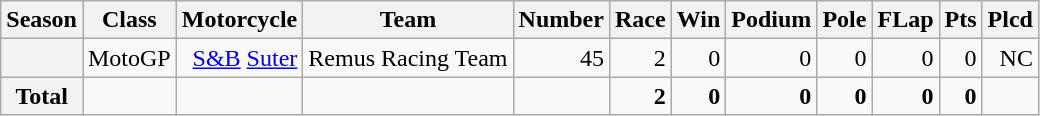<table class="wikitable" style=text-align:right>
<tr>
<th>Season</th>
<th>Class</th>
<th>Motorcycle</th>
<th>Team</th>
<th>Number</th>
<th>Race</th>
<th>Win</th>
<th>Podium</th>
<th>Pole</th>
<th>FLap</th>
<th>Pts</th>
<th>Plcd</th>
</tr>
<tr>
<th></th>
<td>MotoGP</td>
<td><a href='#'>S&B</a> <a href='#'>Suter</a></td>
<td>Remus Racing Team</td>
<td>45</td>
<td>2</td>
<td>0</td>
<td>0</td>
<td>0</td>
<td>0</td>
<td>0</td>
<td>NC</td>
</tr>
<tr>
<th>Total</th>
<td></td>
<td></td>
<td></td>
<td></td>
<td><strong>2</strong></td>
<td><strong>0</strong></td>
<td><strong>0</strong></td>
<td><strong>0</strong></td>
<td><strong>0</strong></td>
<td><strong>0</strong></td>
<td></td>
</tr>
</table>
